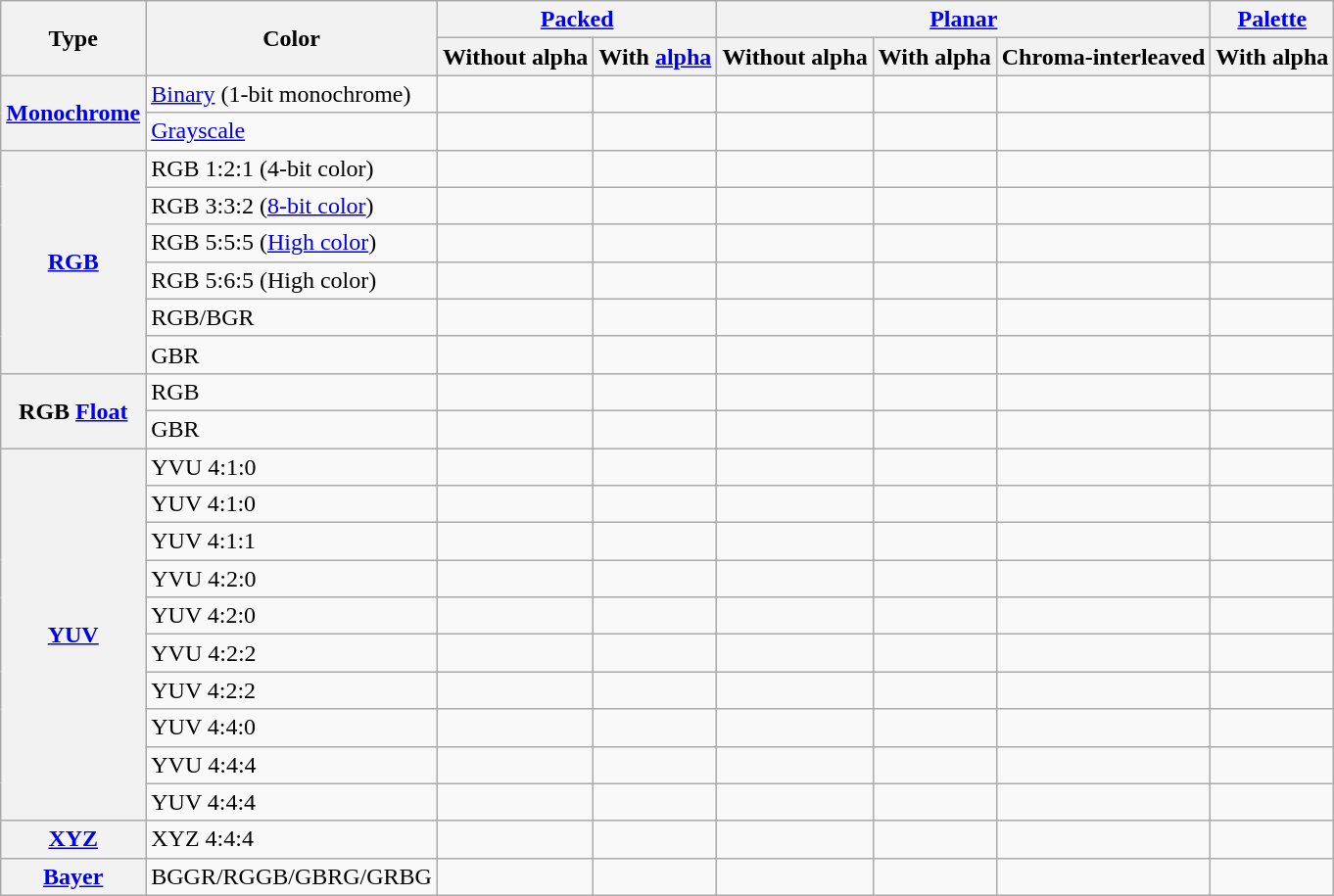<table class="wikitable mw-collapsible mw-collapsed">
<tr>
<th rowspan=2>Type</th>
<th rowspan=2>Color</th>
<th colspan=2><a href='#'>Packed</a></th>
<th colspan=3><a href='#'>Planar</a></th>
<th><a href='#'>Palette</a></th>
</tr>
<tr>
<th>Without alpha</th>
<th>With <a href='#'>alpha</a></th>
<th>Without alpha</th>
<th>With alpha</th>
<th>Chroma-interleaved</th>
<th>With alpha</th>
</tr>
<tr>
<th rowspan=2><a href='#'>Monochrome</a></th>
<td><a href='#'>Binary</a> (1-bit monochrome)</td>
<td></td>
<td></td>
<td></td>
<td></td>
<td></td>
<td></td>
</tr>
<tr>
<td><a href='#'>Grayscale</a></td>
<td></td>
<td></td>
<td></td>
<td></td>
<td></td>
<td></td>
</tr>
<tr>
<th rowspan=6><a href='#'>RGB</a></th>
<td>RGB 1:2:1 (4-bit color)</td>
<td></td>
<td></td>
<td></td>
<td></td>
<td></td>
<td></td>
</tr>
<tr>
<td>RGB 3:3:2 (<a href='#'>8-bit color</a>)</td>
<td></td>
<td></td>
<td></td>
<td></td>
<td></td>
<td></td>
</tr>
<tr>
<td>RGB 5:5:5 (<a href='#'>High color</a>)</td>
<td></td>
<td></td>
<td></td>
<td></td>
<td></td>
<td></td>
</tr>
<tr>
<td>RGB 5:6:5 (High color)</td>
<td></td>
<td></td>
<td></td>
<td></td>
<td></td>
<td></td>
</tr>
<tr>
<td>RGB/BGR</td>
<td></td>
<td></td>
<td></td>
<td></td>
<td></td>
<td></td>
</tr>
<tr>
<td>GBR</td>
<td></td>
<td></td>
<td></td>
<td></td>
<td></td>
<td></td>
</tr>
<tr>
<th rowspan=2>RGB <a href='#'>Float</a></th>
<td>RGB</td>
<td></td>
<td></td>
<td></td>
<td></td>
<td></td>
<td></td>
</tr>
<tr>
<td>GBR</td>
<td></td>
<td></td>
<td></td>
<td></td>
<td></td>
<td></td>
</tr>
<tr>
<th rowspan=10><a href='#'>YUV</a></th>
<td>YVU 4:1:0</td>
<td></td>
<td></td>
<td></td>
<td></td>
<td></td>
<td></td>
</tr>
<tr>
<td>YUV 4:1:0</td>
<td></td>
<td></td>
<td></td>
<td></td>
<td></td>
<td></td>
</tr>
<tr>
<td>YUV 4:1:1</td>
<td></td>
<td></td>
<td></td>
<td></td>
<td></td>
<td></td>
</tr>
<tr>
<td>YVU 4:2:0</td>
<td></td>
<td></td>
<td></td>
<td></td>
<td></td>
<td></td>
</tr>
<tr>
<td>YUV 4:2:0</td>
<td></td>
<td></td>
<td></td>
<td></td>
<td></td>
<td></td>
</tr>
<tr>
<td>YVU 4:2:2</td>
<td></td>
<td></td>
<td></td>
<td></td>
<td></td>
<td></td>
</tr>
<tr>
<td>YUV 4:2:2</td>
<td></td>
<td></td>
<td></td>
<td></td>
<td></td>
<td></td>
</tr>
<tr>
<td>YUV 4:4:0</td>
<td></td>
<td></td>
<td></td>
<td></td>
<td></td>
<td></td>
</tr>
<tr>
<td>YVU 4:4:4</td>
<td></td>
<td></td>
<td></td>
<td></td>
<td></td>
<td></td>
</tr>
<tr>
<td>YUV 4:4:4</td>
<td></td>
<td></td>
<td></td>
<td></td>
<td></td>
<td></td>
</tr>
<tr>
<th><a href='#'>XYZ</a></th>
<td>XYZ 4:4:4</td>
<td></td>
<td></td>
<td></td>
<td></td>
<td></td>
<td></td>
</tr>
<tr>
<th><a href='#'>Bayer</a></th>
<td>BGGR/RGGB/GBRG/GRBG</td>
<td></td>
<td></td>
<td></td>
<td></td>
<td></td>
<td></td>
</tr>
</table>
